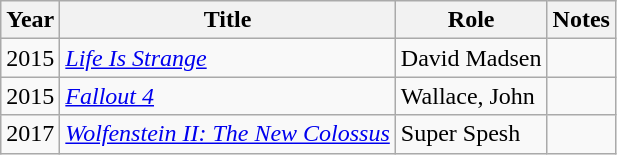<table class="wikitable sortable">
<tr>
<th>Year</th>
<th>Title</th>
<th>Role</th>
<th>Notes</th>
</tr>
<tr>
<td>2015</td>
<td><em><a href='#'>Life Is Strange</a></em></td>
<td>David Madsen</td>
<td></td>
</tr>
<tr>
<td>2015</td>
<td><em><a href='#'>Fallout 4</a></em></td>
<td>Wallace, John</td>
<td></td>
</tr>
<tr>
<td>2017</td>
<td><em><a href='#'>Wolfenstein II: The New Colossus</a></em></td>
<td>Super Spesh</td>
<td></td>
</tr>
</table>
